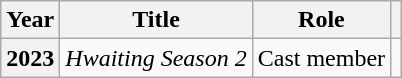<table class="wikitable plainrowheaders sortable">
<tr>
<th scope="col">Year</th>
<th scope="col">Title</th>
<th scope="col">Role</th>
<th scope="col" class="unsortable"></th>
</tr>
<tr>
<th scope="row">2023</th>
<td><em>Hwaiting Season 2</em></td>
<td>Cast member</td>
<td style="text-align:center"></td>
</tr>
</table>
